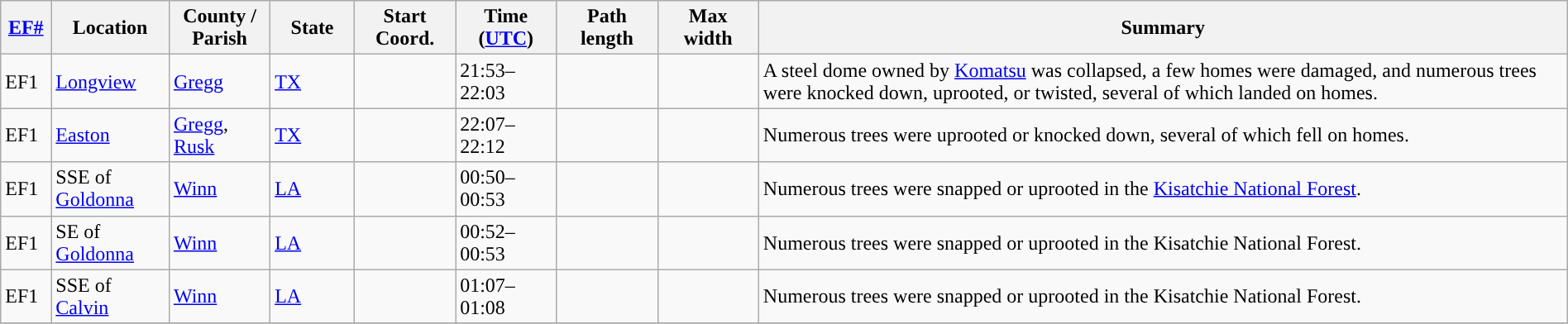<table class="wikitable sortable" style="width:100%;">
<tr>
<th scope="col"  style="width:3%; text-align:center;"><a href='#'>EF#</a></th>
<th scope="col"  style="width:7%; text-align:center;" class="unsortable">Location</th>
<th scope="col"  style="width:6%; text-align:center;" class="unsortable">County / Parish</th>
<th scope="col"  style="width:5%; text-align:center;">State</th>
<th scope="col"  style="width:6%; text-align:center;">Start Coord.</th>
<th scope="col"  style="width:6%; text-align:center;">Time (<a href='#'>UTC</a>)</th>
<th scope="col"  style="width:6%; text-align:center;">Path length</th>
<th scope="col"  style="width:6%; text-align:center;">Max width</th>
<th scope="col" class="unsortable" style="width:48%; text-align:center;">Summary</th>
</tr>
<tr>
<td>EF1</td>
<td><a href='#'>Longview</a></td>
<td><a href='#'>Gregg</a></td>
<td><a href='#'>TX</a></td>
<td></td>
<td>21:53–22:03</td>
<td></td>
<td></td>
<td>A steel dome owned by <a href='#'>Komatsu</a> was collapsed, a few homes were damaged, and numerous trees were knocked down, uprooted, or twisted, several of which landed on homes.</td>
</tr>
<tr>
<td>EF1</td>
<td><a href='#'>Easton</a></td>
<td><a href='#'>Gregg</a>, <a href='#'>Rusk</a></td>
<td><a href='#'>TX</a></td>
<td></td>
<td>22:07–22:12</td>
<td></td>
<td></td>
<td>Numerous trees were uprooted or knocked down, several of which fell on homes.</td>
</tr>
<tr>
<td>EF1</td>
<td>SSE of <a href='#'>Goldonna</a></td>
<td><a href='#'>Winn</a></td>
<td><a href='#'>LA</a></td>
<td></td>
<td>00:50–00:53</td>
<td></td>
<td></td>
<td>Numerous trees were snapped or uprooted in the <a href='#'>Kisatchie National Forest</a>.</td>
</tr>
<tr>
<td>EF1</td>
<td>SE of <a href='#'>Goldonna</a></td>
<td><a href='#'>Winn</a></td>
<td><a href='#'>LA</a></td>
<td></td>
<td>00:52–00:53</td>
<td></td>
<td></td>
<td>Numerous trees were snapped or uprooted in the Kisatchie National Forest.</td>
</tr>
<tr>
<td>EF1</td>
<td>SSE of <a href='#'>Calvin</a></td>
<td><a href='#'>Winn</a></td>
<td><a href='#'>LA</a></td>
<td></td>
<td>01:07–01:08</td>
<td></td>
<td></td>
<td>Numerous trees were snapped or uprooted in the Kisatchie National Forest.</td>
</tr>
<tr>
</tr>
</table>
